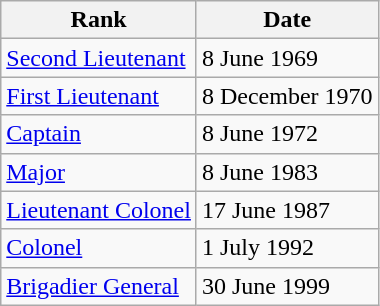<table class="wikitable">
<tr>
<th>Rank</th>
<th>Date</th>
</tr>
<tr>
<td> <a href='#'>Second Lieutenant</a></td>
<td>8 June 1969</td>
</tr>
<tr>
<td> <a href='#'>First Lieutenant</a></td>
<td>8 December 1970</td>
</tr>
<tr>
<td> <a href='#'>Captain</a></td>
<td>8 June 1972</td>
</tr>
<tr>
<td> <a href='#'>Major</a></td>
<td>8 June 1983</td>
</tr>
<tr>
<td> <a href='#'>Lieutenant Colonel</a></td>
<td>17 June 1987</td>
</tr>
<tr>
<td> <a href='#'>Colonel</a></td>
<td>1 July 1992</td>
</tr>
<tr>
<td> <a href='#'>Brigadier General</a></td>
<td>30 June 1999</td>
</tr>
</table>
